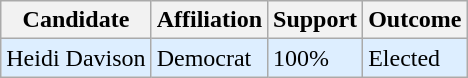<table class="wikitable">
<tr>
<th>Candidate</th>
<th>Affiliation</th>
<th>Support</th>
<th>Outcome</th>
</tr>
<tr>
<td bgcolor=#DDEEFF>Heidi Davison</td>
<td bgcolor=#DDEEFF>Democrat</td>
<td bgcolor=#DDEEFF>100%</td>
<td bgcolor=#DDEEFF>Elected</td>
</tr>
</table>
